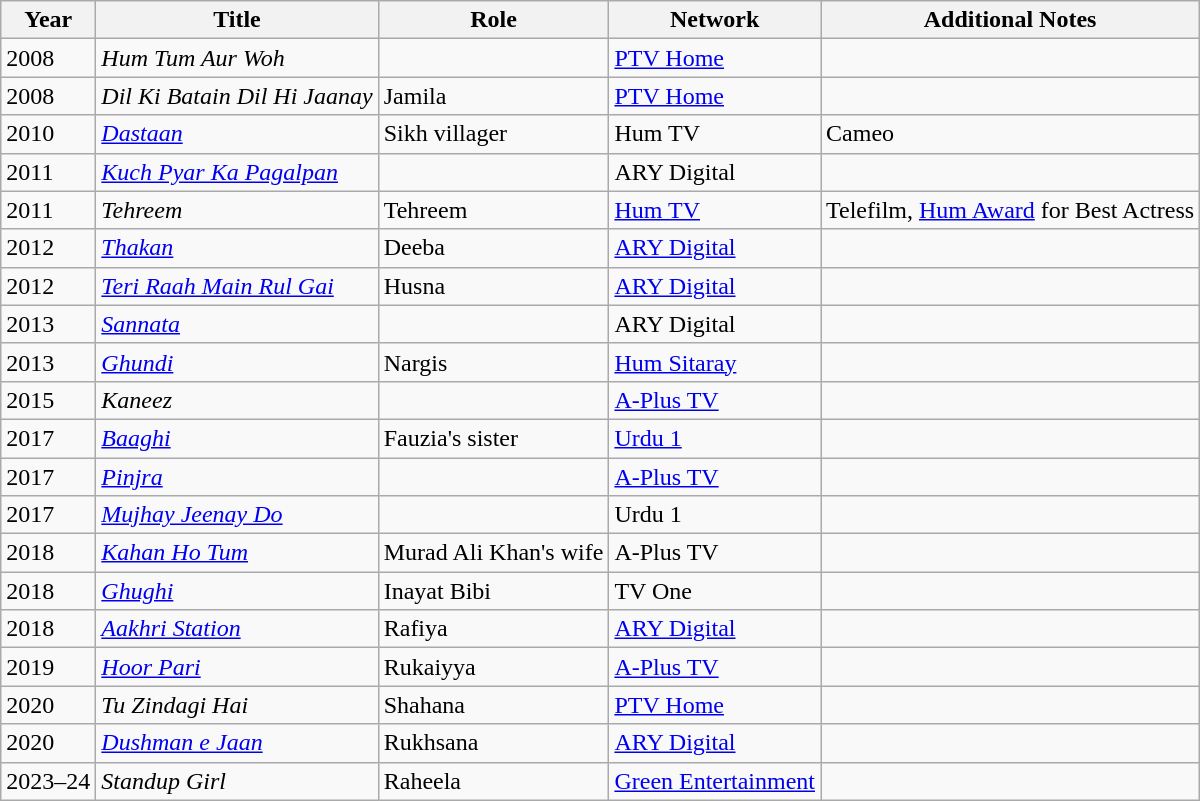<table class="wikitable">
<tr>
<th>Year</th>
<th>Title</th>
<th>Role</th>
<th>Network</th>
<th>Additional Notes</th>
</tr>
<tr>
<td>2008</td>
<td><em>Hum Tum Aur Woh</em></td>
<td></td>
<td><a href='#'>PTV Home</a></td>
<td></td>
</tr>
<tr>
<td>2008</td>
<td><em>Dil Ki Batain Dil Hi Jaanay</em></td>
<td>Jamila</td>
<td><a href='#'>PTV Home</a></td>
<td></td>
</tr>
<tr>
<td>2010</td>
<td><em><a href='#'>Dastaan</a></em></td>
<td>Sikh villager</td>
<td>Hum TV</td>
<td>Cameo</td>
</tr>
<tr>
<td>2011</td>
<td><em><a href='#'>Kuch Pyar Ka Pagalpan</a></em></td>
<td></td>
<td>ARY Digital</td>
<td></td>
</tr>
<tr>
<td>2011</td>
<td><em>Tehreem</em></td>
<td>Tehreem</td>
<td><a href='#'>Hum TV</a></td>
<td>Telefilm, <a href='#'>Hum Award</a> for Best Actress</td>
</tr>
<tr>
<td>2012</td>
<td><em><a href='#'>Thakan</a></em></td>
<td>Deeba</td>
<td><a href='#'>ARY Digital</a></td>
<td></td>
</tr>
<tr>
<td>2012</td>
<td><em><a href='#'>Teri Raah Main Rul Gai</a></em></td>
<td>Husna</td>
<td><a href='#'>ARY Digital</a></td>
<td></td>
</tr>
<tr>
<td>2013</td>
<td><em><a href='#'>Sannata</a></em></td>
<td></td>
<td>ARY Digital</td>
<td></td>
</tr>
<tr>
<td>2013</td>
<td><em><a href='#'>Ghundi</a></em></td>
<td>Nargis</td>
<td><a href='#'>Hum Sitaray</a></td>
<td></td>
</tr>
<tr>
<td>2015</td>
<td><em>Kaneez</em></td>
<td></td>
<td><a href='#'>A-Plus TV</a></td>
<td></td>
</tr>
<tr>
<td>2017</td>
<td><em><a href='#'>Baaghi</a></em></td>
<td>Fauzia's sister</td>
<td><a href='#'>Urdu 1</a></td>
<td></td>
</tr>
<tr>
<td>2017</td>
<td><em><a href='#'>Pinjra</a></em></td>
<td></td>
<td><a href='#'>A-Plus TV</a></td>
<td></td>
</tr>
<tr>
<td>2017</td>
<td><em><a href='#'>Mujhay Jeenay Do</a></em></td>
<td></td>
<td>Urdu 1</td>
<td></td>
</tr>
<tr>
<td>2018</td>
<td><em><a href='#'>Kahan Ho Tum</a></em></td>
<td>Murad Ali Khan's wife</td>
<td>A-Plus TV</td>
<td></td>
</tr>
<tr>
<td>2018</td>
<td><em><a href='#'>Ghughi</a></em></td>
<td>Inayat Bibi</td>
<td>TV One</td>
<td></td>
</tr>
<tr>
<td>2018</td>
<td><em><a href='#'>Aakhri Station</a></em></td>
<td>Rafiya</td>
<td><a href='#'>ARY Digital</a></td>
<td></td>
</tr>
<tr>
<td>2019</td>
<td><em><a href='#'>Hoor Pari</a></em></td>
<td>Rukaiyya</td>
<td><a href='#'>A-Plus TV</a></td>
<td></td>
</tr>
<tr>
<td>2020</td>
<td><em>Tu Zindagi Hai</em></td>
<td>Shahana</td>
<td><a href='#'>PTV Home</a></td>
<td></td>
</tr>
<tr>
<td>2020</td>
<td><em><a href='#'>Dushman e Jaan</a></em></td>
<td>Rukhsana</td>
<td><a href='#'>ARY Digital</a></td>
<td></td>
</tr>
<tr>
<td>2023–24</td>
<td><em>Standup Girl</em></td>
<td>Raheela</td>
<td><a href='#'>Green Entertainment</a></td>
<td></td>
</tr>
</table>
